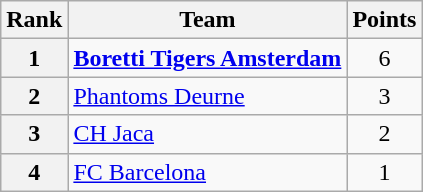<table class="wikitable" style="text-align: center;">
<tr>
<th>Rank</th>
<th>Team</th>
<th>Points</th>
</tr>
<tr>
<th>1</th>
<td style="text-align: left;"> <strong><a href='#'>Boretti Tigers Amsterdam</a></strong></td>
<td>6</td>
</tr>
<tr>
<th>2</th>
<td style="text-align: left;"> <a href='#'>Phantoms Deurne</a></td>
<td>3</td>
</tr>
<tr>
<th>3</th>
<td style="text-align: left;"> <a href='#'>CH Jaca</a></td>
<td>2</td>
</tr>
<tr>
<th>4</th>
<td style="text-align: left;"> <a href='#'>FC Barcelona</a></td>
<td>1</td>
</tr>
</table>
